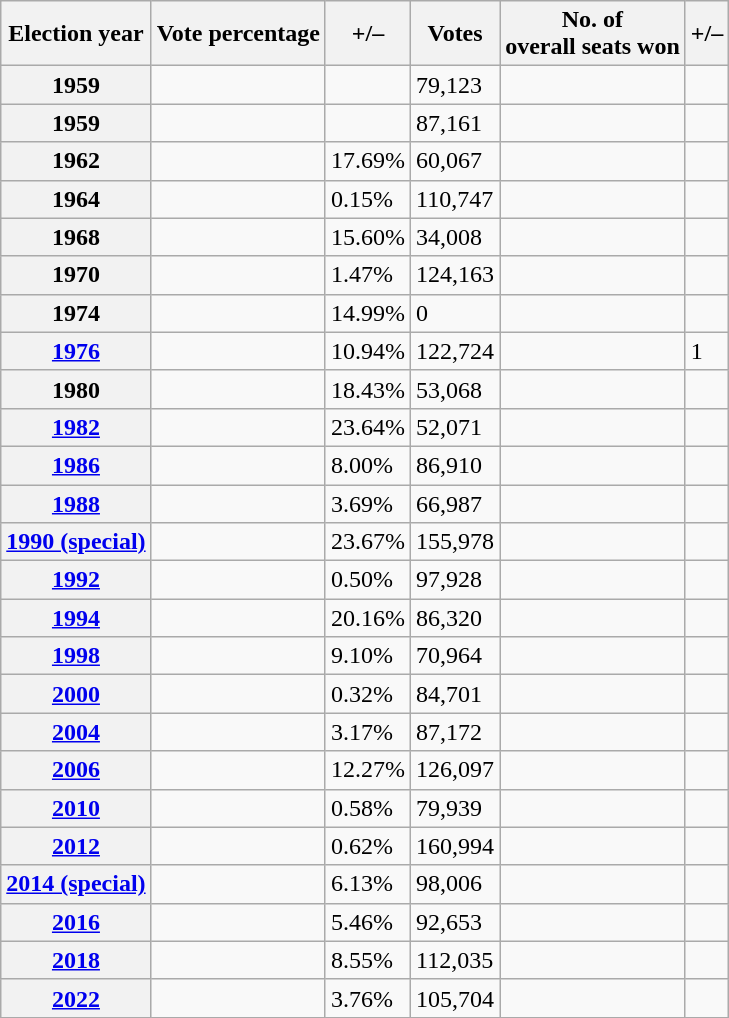<table class=wikitable>
<tr>
<th>Election year</th>
<th>Vote percentage</th>
<th>+/–</th>
<th>Votes</th>
<th>No. of<br>overall seats won</th>
<th>+/–</th>
</tr>
<tr>
<th>1959</th>
<td></td>
<td></td>
<td>79,123</td>
<td></td>
<td></td>
</tr>
<tr>
<th>1959</th>
<td></td>
<td></td>
<td>87,161</td>
<td></td>
<td></td>
</tr>
<tr>
<th>1962</th>
<td></td>
<td> 17.69%</td>
<td>60,067</td>
<td></td>
<td></td>
</tr>
<tr>
<th>1964</th>
<td></td>
<td> 0.15%</td>
<td>110,747</td>
<td></td>
<td></td>
</tr>
<tr>
<th>1968</th>
<td></td>
<td> 15.60%</td>
<td>34,008</td>
<td></td>
<td></td>
</tr>
<tr>
<th>1970</th>
<td></td>
<td> 1.47%</td>
<td>124,163</td>
<td></td>
<td></td>
</tr>
<tr>
<th>1974</th>
<td></td>
<td> 14.99%</td>
<td>0</td>
<td></td>
<td></td>
</tr>
<tr>
<th><a href='#'>1976</a></th>
<td></td>
<td> 10.94%</td>
<td>122,724</td>
<td></td>
<td> 1</td>
</tr>
<tr>
<th>1980</th>
<td></td>
<td> 18.43%</td>
<td>53,068</td>
<td></td>
<td></td>
</tr>
<tr>
<th><a href='#'>1982</a></th>
<td></td>
<td> 23.64%</td>
<td>52,071</td>
<td></td>
<td></td>
</tr>
<tr>
<th><a href='#'>1986</a></th>
<td></td>
<td> 8.00%</td>
<td>86,910</td>
<td></td>
<td></td>
</tr>
<tr>
<th><a href='#'>1988</a></th>
<td></td>
<td> 3.69%</td>
<td>66,987</td>
<td></td>
<td></td>
</tr>
<tr>
<th><a href='#'>1990 (special)</a></th>
<td></td>
<td> 23.67%</td>
<td>155,978</td>
<td></td>
<td></td>
</tr>
<tr>
<th><a href='#'>1992</a></th>
<td></td>
<td> 0.50%</td>
<td>97,928</td>
<td></td>
<td></td>
</tr>
<tr>
<th><a href='#'>1994</a></th>
<td></td>
<td> 20.16%</td>
<td>86,320</td>
<td></td>
<td></td>
</tr>
<tr>
<th><a href='#'>1998</a></th>
<td></td>
<td> 9.10%</td>
<td>70,964</td>
<td></td>
<td></td>
</tr>
<tr>
<th><a href='#'>2000</a></th>
<td></td>
<td> 0.32%</td>
<td>84,701</td>
<td></td>
<td></td>
</tr>
<tr>
<th><a href='#'>2004</a></th>
<td></td>
<td> 3.17%</td>
<td>87,172</td>
<td></td>
<td></td>
</tr>
<tr>
<th><a href='#'>2006</a></th>
<td></td>
<td> 12.27%</td>
<td>126,097</td>
<td></td>
<td></td>
</tr>
<tr>
<th><a href='#'>2010</a></th>
<td></td>
<td> 0.58%</td>
<td>79,939</td>
<td></td>
<td></td>
</tr>
<tr>
<th><a href='#'>2012</a></th>
<td></td>
<td> 0.62%</td>
<td>160,994</td>
<td></td>
<td></td>
</tr>
<tr>
<th><a href='#'>2014 (special)</a></th>
<td></td>
<td> 6.13%</td>
<td>98,006</td>
<td></td>
<td></td>
</tr>
<tr>
<th><a href='#'>2016</a></th>
<td></td>
<td> 5.46%</td>
<td>92,653</td>
<td></td>
<td></td>
</tr>
<tr>
<th><a href='#'>2018</a></th>
<td></td>
<td> 8.55%</td>
<td>112,035</td>
<td></td>
<td></td>
</tr>
<tr>
<th><a href='#'>2022</a></th>
<td></td>
<td> 3.76%</td>
<td>105,704</td>
<td></td>
<td></td>
</tr>
<tr>
</tr>
</table>
